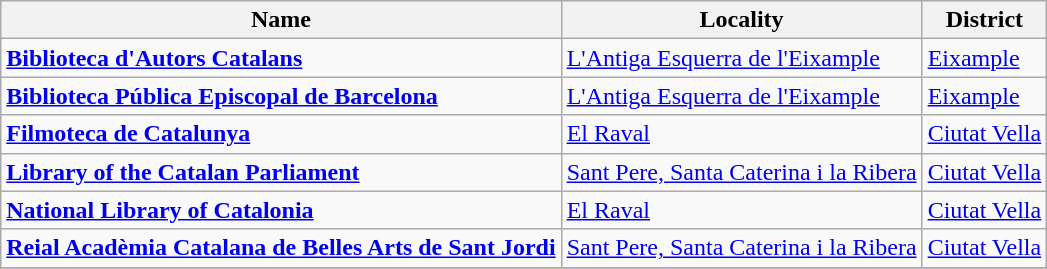<table class="wikitable sortable">
<tr>
<th>Name</th>
<th>Locality</th>
<th>District</th>
</tr>
<tr>
<td><strong><a href='#'>Biblioteca d'Autors Catalans</a></strong></td>
<td><a href='#'>L'Antiga Esquerra de l'Eixample</a></td>
<td><a href='#'>Eixample</a></td>
</tr>
<tr>
<td><strong><a href='#'>Biblioteca Pública Episcopal de Barcelona</a></strong></td>
<td><a href='#'>L'Antiga Esquerra de l'Eixample</a></td>
<td><a href='#'>Eixample</a></td>
</tr>
<tr>
<td><strong><a href='#'>Filmoteca de Catalunya</a></strong></td>
<td><a href='#'>El Raval</a></td>
<td><a href='#'>Ciutat Vella</a></td>
</tr>
<tr>
<td><strong><a href='#'>Library of the Catalan Parliament</a></strong></td>
<td><a href='#'>Sant Pere, Santa Caterina i la Ribera</a></td>
<td><a href='#'>Ciutat Vella</a></td>
</tr>
<tr>
<td><strong><a href='#'>National Library of Catalonia</a></strong></td>
<td><a href='#'>El Raval</a></td>
<td><a href='#'>Ciutat Vella</a></td>
</tr>
<tr>
<td><strong><a href='#'>Reial Acadèmia Catalana de Belles Arts de Sant Jordi</a></strong></td>
<td><a href='#'>Sant Pere, Santa Caterina i la Ribera</a></td>
<td><a href='#'>Ciutat Vella</a></td>
</tr>
<tr>
</tr>
</table>
